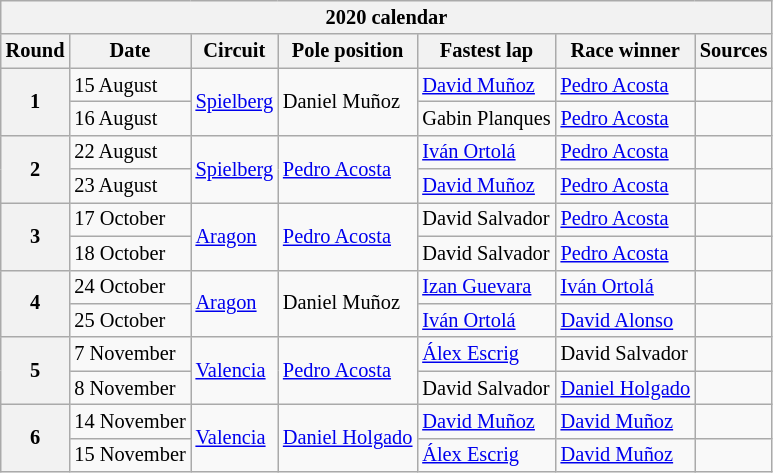<table class="wikitable" style="font-size: 85%">
<tr>
<th colspan=7>2020 calendar</th>
</tr>
<tr>
<th>Round</th>
<th>Date</th>
<th>Circuit</th>
<th>Pole position</th>
<th>Fastest lap</th>
<th>Race winner</th>
<th>Sources</th>
</tr>
<tr>
<th rowspan=2>1</th>
<td>15 August</td>
<td rowspan=2> <a href='#'>Spielberg</a></td>
<td rowspan=2> Daniel Muñoz</td>
<td> <a href='#'>David Muñoz</a></td>
<td> <a href='#'>Pedro Acosta</a></td>
<td align=center></td>
</tr>
<tr>
<td>16 August</td>
<td> Gabin Planques</td>
<td> <a href='#'>Pedro Acosta</a></td>
<td align=center></td>
</tr>
<tr>
<th rowspan=2>2</th>
<td>22 August</td>
<td rowspan=2> <a href='#'>Spielberg</a></td>
<td rowspan=2> <a href='#'>Pedro Acosta</a></td>
<td> <a href='#'>Iván Ortolá</a></td>
<td> <a href='#'>Pedro Acosta</a></td>
<td align=center></td>
</tr>
<tr>
<td>23 August</td>
<td> <a href='#'>David Muñoz</a></td>
<td> <a href='#'>Pedro Acosta</a></td>
<td align=center></td>
</tr>
<tr>
<th rowspan=2>3</th>
<td>17 October</td>
<td rowspan=2> <a href='#'>Aragon</a></td>
<td rowspan=2> <a href='#'>Pedro Acosta</a></td>
<td> David Salvador</td>
<td> <a href='#'>Pedro Acosta</a></td>
<td align=center></td>
</tr>
<tr>
<td>18 October</td>
<td> David Salvador</td>
<td> <a href='#'>Pedro Acosta</a></td>
<td align=center></td>
</tr>
<tr>
<th rowspan=2>4</th>
<td>24 October</td>
<td rowspan=2> <a href='#'>Aragon</a></td>
<td rowspan=2> Daniel Muñoz</td>
<td> <a href='#'>Izan Guevara</a></td>
<td> <a href='#'>Iván Ortolá</a></td>
<td align=center></td>
</tr>
<tr>
<td>25 October</td>
<td> <a href='#'>Iván Ortolá</a></td>
<td> <a href='#'>David Alonso</a></td>
<td align=center></td>
</tr>
<tr>
<th rowspan=2>5</th>
<td>7 November</td>
<td rowspan=2> <a href='#'>Valencia</a></td>
<td rowspan=2> <a href='#'>Pedro Acosta</a></td>
<td> <a href='#'>Álex Escrig</a></td>
<td> David Salvador</td>
<td align=center></td>
</tr>
<tr>
<td>8 November</td>
<td> David Salvador</td>
<td> <a href='#'>Daniel Holgado</a></td>
<td align=center></td>
</tr>
<tr>
<th rowspan=2>6</th>
<td>14 November</td>
<td rowspan=2> <a href='#'>Valencia</a></td>
<td rowspan=2> <a href='#'>Daniel Holgado</a></td>
<td> <a href='#'>David Muñoz</a></td>
<td> <a href='#'>David Muñoz</a></td>
<td align=center></td>
</tr>
<tr>
<td>15 November</td>
<td> <a href='#'>Álex Escrig</a></td>
<td> <a href='#'>David Muñoz</a></td>
<td align=center></td>
</tr>
</table>
